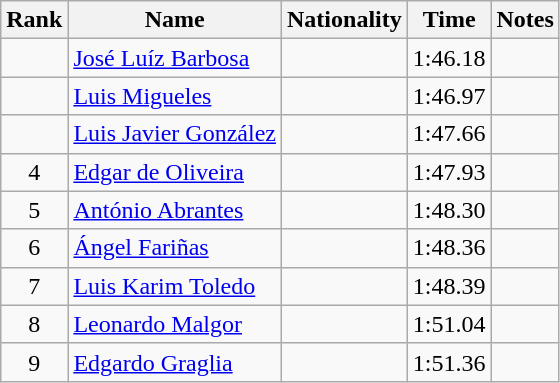<table class="wikitable sortable" style="text-align:center">
<tr>
<th>Rank</th>
<th>Name</th>
<th>Nationality</th>
<th>Time</th>
<th>Notes</th>
</tr>
<tr>
<td align=center></td>
<td align=left><a href='#'>José Luíz Barbosa</a></td>
<td align=left></td>
<td>1:46.18</td>
<td></td>
</tr>
<tr>
<td align=center></td>
<td align=left><a href='#'>Luis Migueles</a></td>
<td align=left></td>
<td>1:46.97</td>
<td></td>
</tr>
<tr>
<td align=center></td>
<td align=left><a href='#'>Luis Javier González</a></td>
<td align=left></td>
<td>1:47.66</td>
<td></td>
</tr>
<tr>
<td align=center>4</td>
<td align=left><a href='#'>Edgar de Oliveira</a></td>
<td align=left></td>
<td>1:47.93</td>
<td></td>
</tr>
<tr>
<td align=center>5</td>
<td align=left><a href='#'>António Abrantes</a></td>
<td align=left></td>
<td>1:48.30</td>
<td></td>
</tr>
<tr>
<td align=center>6</td>
<td align=left><a href='#'>Ángel Fariñas</a></td>
<td align=left></td>
<td>1:48.36</td>
<td></td>
</tr>
<tr>
<td align=center>7</td>
<td align=left><a href='#'>Luis Karim Toledo</a></td>
<td align=left></td>
<td>1:48.39</td>
<td></td>
</tr>
<tr>
<td align=center>8</td>
<td align=left><a href='#'>Leonardo Malgor</a></td>
<td align=left></td>
<td>1:51.04</td>
<td></td>
</tr>
<tr>
<td align=center>9</td>
<td align=left><a href='#'>Edgardo Graglia</a></td>
<td align=left></td>
<td>1:51.36</td>
<td></td>
</tr>
</table>
